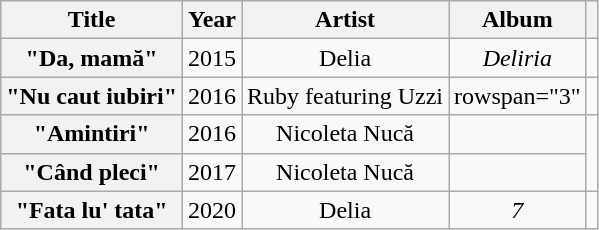<table class="wikitable plainrowheaders" style="text-align:center;" border="1">
<tr>
<th scope="col">Title</th>
<th scope="col">Year</th>
<th scope="col">Artist</th>
<th scope="col">Album</th>
<th scope="col"></th>
</tr>
<tr>
<th scope="row">"Da, mamă"</th>
<td>2015</td>
<td>Delia</td>
<td><em>Deliria</em></td>
<td></td>
</tr>
<tr>
<th scope="row">"Nu caut iubiri"</th>
<td>2016</td>
<td>Ruby featuring Uzzi</td>
<td>rowspan="3" </td>
<td></td>
</tr>
<tr>
<th scope="row">"Amintiri"</th>
<td>2016</td>
<td>Nicoleta Nucă</td>
<td></td>
</tr>
<tr>
<th scope="row">"Când pleci"</th>
<td>2017</td>
<td>Nicoleta Nucă</td>
<td></td>
</tr>
<tr>
<th scope="row">"Fata lu' tata"</th>
<td>2020</td>
<td>Delia</td>
<td><em>7</em></td>
<td></td>
</tr>
</table>
